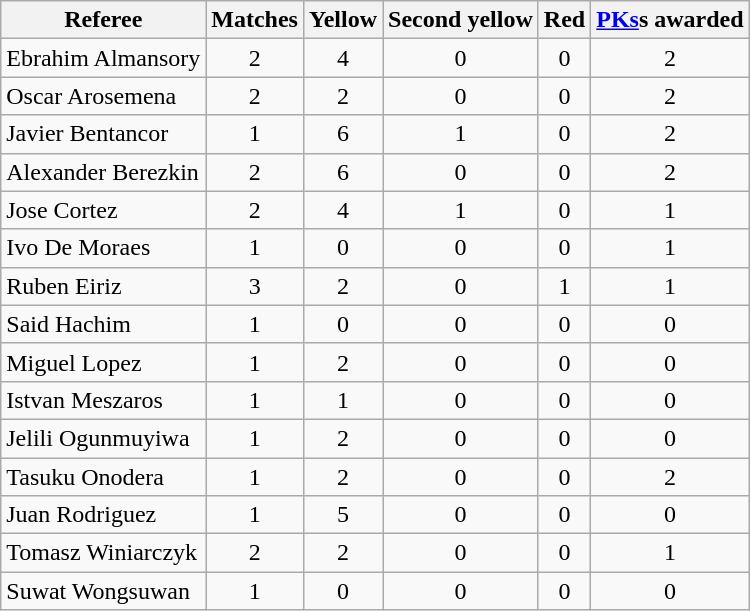<table class="wikitable sortable" style="text-align:center">
<tr>
<th>Referee</th>
<th>Matches</th>
<th> Yellow</th>
<th> Second yellow</th>
<th> Red</th>
<th><a href='#'>PKs</a>s awarded</th>
</tr>
<tr>
<td style="text-align:left;"> Ebrahim Almansory</td>
<td>2</td>
<td>4</td>
<td>0</td>
<td>0</td>
<td>2</td>
</tr>
<tr>
<td style="text-align:left;"> Oscar Arosemena</td>
<td>2</td>
<td>2</td>
<td>0</td>
<td>0</td>
<td>2</td>
</tr>
<tr>
<td style="text-align:left;"> Javier Bentancor</td>
<td>1</td>
<td>6</td>
<td>1</td>
<td>0</td>
<td>2</td>
</tr>
<tr>
<td style="text-align:left;"> Alexander Berezkin</td>
<td>2</td>
<td>6</td>
<td>0</td>
<td>0</td>
<td>2</td>
</tr>
<tr>
<td style="text-align:left;"> Jose Cortez</td>
<td>2</td>
<td>4</td>
<td>1</td>
<td>0</td>
<td>1</td>
</tr>
<tr>
<td style="text-align:left;"> Ivo De Moraes</td>
<td>1</td>
<td>0</td>
<td>0</td>
<td>0</td>
<td>1</td>
</tr>
<tr>
<td style="text-align:left;"> Ruben Eiriz</td>
<td>3</td>
<td>2</td>
<td>0</td>
<td>1</td>
<td>1</td>
</tr>
<tr>
<td style="text-align:left;"> Said Hachim</td>
<td>1</td>
<td>0</td>
<td>0</td>
<td>0</td>
<td>0</td>
</tr>
<tr>
<td style="text-align:left;"> Miguel Lopez</td>
<td>1</td>
<td>2</td>
<td>0</td>
<td>0</td>
<td>0</td>
</tr>
<tr>
<td style="text-align:left;"> Istvan Meszaros</td>
<td>1</td>
<td>1</td>
<td>0</td>
<td>0</td>
<td>0</td>
</tr>
<tr>
<td style="text-align:left;"> Jelili Ogunmuyiwa</td>
<td>1</td>
<td>2</td>
<td>0</td>
<td>0</td>
<td>0</td>
</tr>
<tr>
<td style="text-align:left;"> Tasuku Onodera</td>
<td>1</td>
<td>2</td>
<td>0</td>
<td>0</td>
<td>2</td>
</tr>
<tr>
<td style="text-align:left;"> Juan Rodriguez</td>
<td>1</td>
<td>5</td>
<td>0</td>
<td>0</td>
<td>0</td>
</tr>
<tr>
<td style="text-align:left;"> Tomasz Winiarczyk</td>
<td>2</td>
<td>2</td>
<td>0</td>
<td>0</td>
<td>1</td>
</tr>
<tr>
<td style="text-align:left;"> Suwat Wongsuwan</td>
<td>1</td>
<td>0</td>
<td>0</td>
<td>0</td>
<td>0</td>
</tr>
</table>
